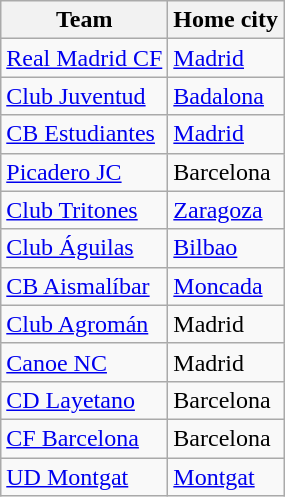<table class="wikitable sortable">
<tr>
<th>Team</th>
<th>Home city</th>
</tr>
<tr>
<td><a href='#'>Real Madrid CF</a></td>
<td><a href='#'>Madrid</a></td>
</tr>
<tr>
<td><a href='#'>Club Juventud</a></td>
<td><a href='#'>Badalona</a></td>
</tr>
<tr>
<td><a href='#'>CB Estudiantes</a></td>
<td><a href='#'>Madrid</a></td>
</tr>
<tr>
<td><a href='#'>Picadero JC</a></td>
<td>Barcelona</td>
</tr>
<tr>
<td><a href='#'>Club Tritones</a></td>
<td><a href='#'>Zaragoza</a></td>
</tr>
<tr>
<td><a href='#'>Club Águilas</a></td>
<td><a href='#'>Bilbao</a></td>
</tr>
<tr>
<td><a href='#'>CB Aismalíbar</a></td>
<td><a href='#'>Moncada</a></td>
</tr>
<tr>
<td><a href='#'>Club Agromán</a></td>
<td>Madrid</td>
</tr>
<tr>
<td><a href='#'>Canoe NC</a></td>
<td>Madrid</td>
</tr>
<tr>
<td><a href='#'>CD Layetano</a></td>
<td>Barcelona</td>
</tr>
<tr>
<td><a href='#'>CF Barcelona</a></td>
<td>Barcelona</td>
</tr>
<tr>
<td><a href='#'>UD Montgat</a></td>
<td><a href='#'>Montgat</a></td>
</tr>
</table>
